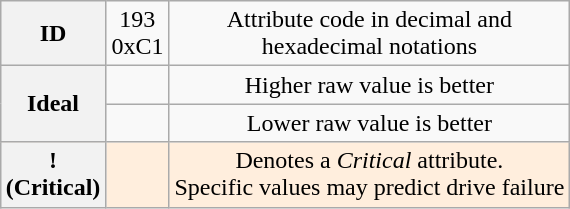<table class="wikitable" style="margin:auto; text-align:center;">
<tr>
<th scope="row">ID</th>
<td>193<br>0xC1</td>
<td>Attribute code in decimal and<br>hexadecimal notations</td>
</tr>
<tr>
<th scope="row" rowspan="2">Ideal</th>
<td></td>
<td>Higher raw value is better</td>
</tr>
<tr>
<td></td>
<td>Lower raw value is better</td>
</tr>
<tr style="background:#FED;">
<th scope="row">!<br>(Critical)</th>
<td></td>
<td>Denotes a <em>Critical</em> attribute.<br>Specific values may predict drive failure</td>
</tr>
</table>
